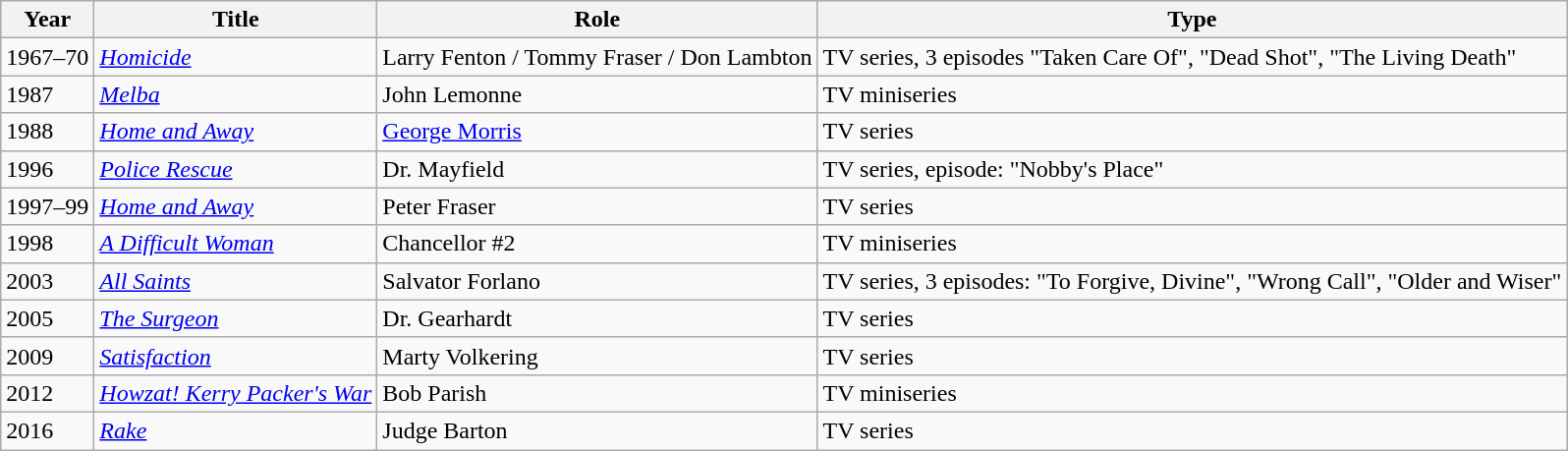<table class="wikitable sortable">
<tr>
<th>Year</th>
<th>Title</th>
<th>Role</th>
<th>Type</th>
</tr>
<tr>
<td>1967–70</td>
<td><em><a href='#'>Homicide</a></em></td>
<td>Larry Fenton / Tommy Fraser / Don Lambton</td>
<td>TV series, 3 episodes "Taken Care Of", "Dead Shot", "The Living Death"</td>
</tr>
<tr>
<td>1987</td>
<td><em><a href='#'>Melba</a></em></td>
<td>John Lemonne</td>
<td>TV miniseries</td>
</tr>
<tr>
<td>1988</td>
<td><em><a href='#'>Home and Away</a></em></td>
<td><a href='#'>George Morris</a></td>
<td>TV series</td>
</tr>
<tr>
<td>1996</td>
<td><em><a href='#'>Police Rescue</a></em></td>
<td>Dr. Mayfield</td>
<td>TV series, episode: "Nobby's Place"</td>
</tr>
<tr>
<td>1997–99</td>
<td><em><a href='#'>Home and Away</a></em></td>
<td>Peter Fraser</td>
<td>TV series</td>
</tr>
<tr>
<td>1998</td>
<td><em><a href='#'>A Difficult Woman</a></em></td>
<td>Chancellor #2</td>
<td>TV miniseries</td>
</tr>
<tr>
<td>2003</td>
<td><em><a href='#'>All Saints</a></em></td>
<td>Salvator Forlano</td>
<td>TV series, 3 episodes: "To Forgive, Divine", "Wrong Call", "Older and Wiser"</td>
</tr>
<tr>
<td>2005</td>
<td><em><a href='#'>The Surgeon</a></em></td>
<td>Dr. Gearhardt</td>
<td>TV series</td>
</tr>
<tr>
<td>2009</td>
<td><em><a href='#'>Satisfaction</a></em></td>
<td>Marty Volkering</td>
<td>TV series</td>
</tr>
<tr>
<td>2012</td>
<td><em><a href='#'>Howzat! Kerry Packer's War</a></em></td>
<td>Bob Parish</td>
<td>TV miniseries</td>
</tr>
<tr>
<td>2016</td>
<td><em><a href='#'>Rake</a></em></td>
<td>Judge Barton</td>
<td>TV series</td>
</tr>
</table>
